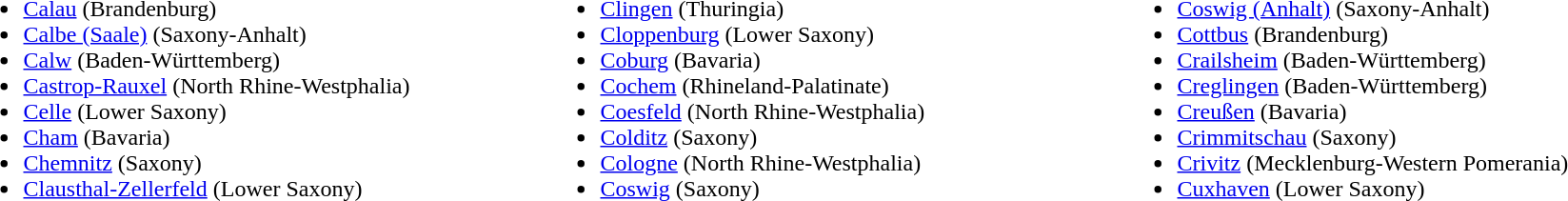<table>
<tr>
<td colspan="3"></td>
</tr>
<tr ---->
<td width="400" valign="top"><br><ul><li><a href='#'>Calau</a> (Brandenburg)</li><li><a href='#'>Calbe (Saale)</a> (Saxony-Anhalt)</li><li><a href='#'>Calw</a> (Baden-Württemberg)</li><li><a href='#'>Castrop-Rauxel</a> (North Rhine-Westphalia)</li><li><a href='#'>Celle</a> (Lower Saxony)</li><li><a href='#'>Cham</a> (Bavaria)</li><li><a href='#'>Chemnitz</a> (Saxony)</li><li><a href='#'>Clausthal-Zellerfeld</a> (Lower Saxony)</li></ul></td>
<td width="400" valign="top"><br><ul><li><a href='#'>Clingen</a> (Thuringia)</li><li><a href='#'>Cloppenburg</a> (Lower Saxony)</li><li><a href='#'>Coburg</a> (Bavaria)</li><li><a href='#'>Cochem</a> (Rhineland-Palatinate)</li><li><a href='#'>Coesfeld</a> (North Rhine-Westphalia)</li><li><a href='#'>Colditz</a> (Saxony)</li><li><a href='#'>Cologne</a> (North Rhine-Westphalia)</li><li><a href='#'>Coswig</a> (Saxony)</li></ul></td>
<td width="400" valign="top"><br><ul><li><a href='#'>Coswig (Anhalt)</a> (Saxony-Anhalt)</li><li><a href='#'>Cottbus</a> (Brandenburg)</li><li><a href='#'>Crailsheim</a> (Baden-Württemberg)</li><li><a href='#'>Creglingen</a> (Baden-Württemberg)</li><li><a href='#'>Creußen</a> (Bavaria)</li><li><a href='#'>Crimmitschau</a> (Saxony)</li><li><a href='#'>Crivitz</a> (Mecklenburg-Western Pomerania)</li><li><a href='#'>Cuxhaven</a> (Lower Saxony)</li></ul></td>
</tr>
</table>
